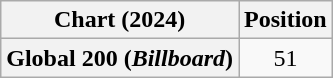<table class="wikitable plainrowheaders" style="text-align:center">
<tr>
<th scope="col">Chart (2024)</th>
<th scope="col">Position</th>
</tr>
<tr>
<th scope="row">Global 200 (<em>Billboard</em>)</th>
<td>51</td>
</tr>
</table>
